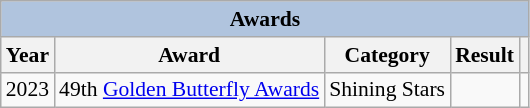<table class="wikitable sortable" style="font-size:90%">
<tr>
<th colspan=5 style="background:LightSteelBlue">Awards</th>
</tr>
<tr>
<th>Year</th>
<th>Award</th>
<th>Category</th>
<th>Result</th>
<th></th>
</tr>
<tr>
<td>2023</td>
<td>49th <a href='#'>Golden Butterfly Awards</a></td>
<td>Shining Stars</td>
<td></td>
<td></td>
</tr>
</table>
